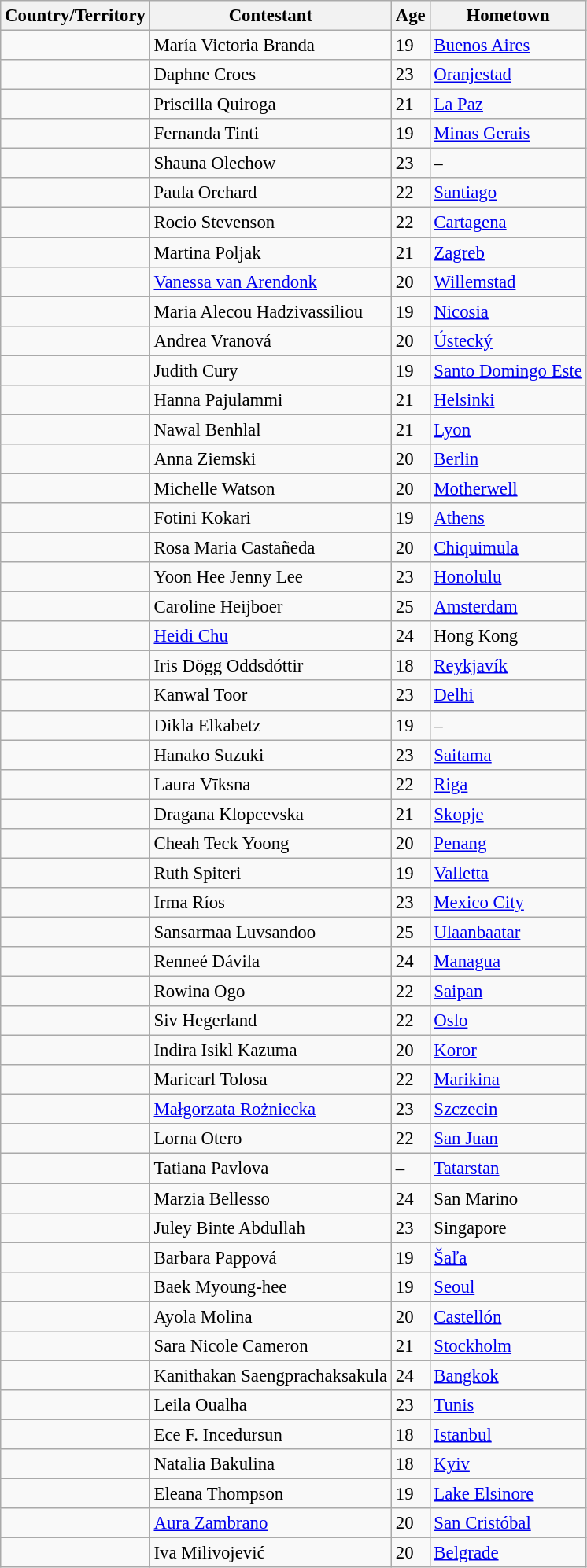<table class="wikitable sortable" style="font-size:95%;">
<tr>
<th>Country/Territory</th>
<th>Contestant</th>
<th>Age</th>
<th>Hometown</th>
</tr>
<tr>
<td></td>
<td>María Victoria Branda</td>
<td>19</td>
<td><a href='#'>Buenos Aires</a></td>
</tr>
<tr>
<td></td>
<td>Daphne Croes</td>
<td>23</td>
<td><a href='#'>Oranjestad</a></td>
</tr>
<tr>
<td></td>
<td>Priscilla Quiroga</td>
<td>21</td>
<td><a href='#'>La Paz</a></td>
</tr>
<tr>
<td></td>
<td>Fernanda Tinti</td>
<td>19</td>
<td><a href='#'>Minas Gerais</a></td>
</tr>
<tr>
<td></td>
<td>Shauna Olechow</td>
<td>23</td>
<td>–</td>
</tr>
<tr>
<td></td>
<td>Paula Orchard</td>
<td>22</td>
<td><a href='#'>Santiago</a></td>
</tr>
<tr>
<td></td>
<td>Rocio Stevenson</td>
<td>22</td>
<td><a href='#'>Cartagena</a></td>
</tr>
<tr>
<td></td>
<td>Martina Poljak</td>
<td>21</td>
<td><a href='#'>Zagreb</a></td>
</tr>
<tr>
<td></td>
<td><a href='#'>Vanessa van Arendonk</a></td>
<td>20</td>
<td><a href='#'>Willemstad</a></td>
</tr>
<tr>
<td></td>
<td>Maria Alecou Hadzivassiliou</td>
<td>19</td>
<td><a href='#'>Nicosia</a></td>
</tr>
<tr>
<td></td>
<td>Andrea Vranová</td>
<td>20</td>
<td><a href='#'>Ústecký</a></td>
</tr>
<tr>
<td></td>
<td>Judith Cury</td>
<td>19</td>
<td><a href='#'>Santo Domingo Este</a></td>
</tr>
<tr>
<td></td>
<td>Hanna Pajulammi</td>
<td>21</td>
<td><a href='#'>Helsinki</a></td>
</tr>
<tr>
<td></td>
<td>Nawal Benhlal</td>
<td>21</td>
<td><a href='#'>Lyon</a></td>
</tr>
<tr>
<td></td>
<td>Anna Ziemski</td>
<td>20</td>
<td><a href='#'>Berlin</a></td>
</tr>
<tr>
<td></td>
<td>Michelle Watson</td>
<td>20</td>
<td><a href='#'>Motherwell</a></td>
</tr>
<tr>
<td></td>
<td>Fotini Kokari</td>
<td>19</td>
<td><a href='#'>Athens</a></td>
</tr>
<tr>
<td></td>
<td>Rosa Maria Castañeda</td>
<td>20</td>
<td><a href='#'>Chiquimula</a></td>
</tr>
<tr>
<td></td>
<td>Yoon Hee Jenny Lee</td>
<td>23</td>
<td><a href='#'>Honolulu</a></td>
</tr>
<tr>
<td></td>
<td>Caroline Heijboer</td>
<td>25</td>
<td><a href='#'>Amsterdam</a></td>
</tr>
<tr>
<td></td>
<td><a href='#'>Heidi Chu</a></td>
<td>24</td>
<td>Hong Kong</td>
</tr>
<tr>
<td></td>
<td>Iris Dögg Oddsdóttir</td>
<td>18</td>
<td><a href='#'>Reykjavík</a></td>
</tr>
<tr>
<td></td>
<td>Kanwal Toor</td>
<td>23</td>
<td><a href='#'>Delhi</a></td>
</tr>
<tr>
<td></td>
<td>Dikla Elkabetz</td>
<td>19</td>
<td>–</td>
</tr>
<tr>
<td></td>
<td>Hanako Suzuki</td>
<td>23</td>
<td><a href='#'>Saitama</a></td>
</tr>
<tr>
<td></td>
<td>Laura Vīksna</td>
<td>22</td>
<td><a href='#'>Riga</a></td>
</tr>
<tr>
<td></td>
<td>Dragana Klopcevska</td>
<td>21</td>
<td><a href='#'>Skopje</a></td>
</tr>
<tr>
<td></td>
<td>Cheah Teck Yoong</td>
<td>20</td>
<td><a href='#'>Penang</a></td>
</tr>
<tr>
<td></td>
<td>Ruth Spiteri</td>
<td>19</td>
<td><a href='#'>Valletta</a></td>
</tr>
<tr>
<td></td>
<td>Irma Ríos</td>
<td>23</td>
<td><a href='#'>Mexico City</a></td>
</tr>
<tr>
<td></td>
<td>Sansarmaa Luvsandoo</td>
<td>25</td>
<td><a href='#'>Ulaanbaatar</a></td>
</tr>
<tr>
<td></td>
<td>Renneé Dávila</td>
<td>24</td>
<td><a href='#'>Managua</a></td>
</tr>
<tr>
<td></td>
<td>Rowina Ogo</td>
<td>22</td>
<td><a href='#'>Saipan</a></td>
</tr>
<tr>
<td></td>
<td>Siv Hegerland</td>
<td>22</td>
<td><a href='#'>Oslo</a></td>
</tr>
<tr>
<td></td>
<td>Indira Isikl Kazuma</td>
<td>20</td>
<td><a href='#'>Koror</a></td>
</tr>
<tr>
<td></td>
<td>Maricarl Tolosa</td>
<td>22</td>
<td><a href='#'>Marikina</a></td>
</tr>
<tr>
<td></td>
<td><a href='#'>Małgorzata Rożniecka</a></td>
<td>23</td>
<td><a href='#'>Szczecin</a></td>
</tr>
<tr>
<td></td>
<td>Lorna Otero</td>
<td>22</td>
<td><a href='#'>San Juan</a></td>
</tr>
<tr>
<td></td>
<td>Tatiana Pavlova</td>
<td>–</td>
<td><a href='#'>Tatarstan</a></td>
</tr>
<tr>
<td></td>
<td>Marzia Bellesso</td>
<td>24</td>
<td>San Marino</td>
</tr>
<tr>
<td></td>
<td>Juley Binte Abdullah</td>
<td>23</td>
<td>Singapore</td>
</tr>
<tr>
<td></td>
<td>Barbara Pappová</td>
<td>19</td>
<td><a href='#'>Šaľa</a></td>
</tr>
<tr>
<td></td>
<td>Baek Myoung-hee</td>
<td>19</td>
<td><a href='#'>Seoul</a></td>
</tr>
<tr>
<td></td>
<td>Ayola Molina</td>
<td>20</td>
<td><a href='#'>Castellón</a></td>
</tr>
<tr>
<td></td>
<td>Sara Nicole Cameron</td>
<td>21</td>
<td><a href='#'>Stockholm</a></td>
</tr>
<tr>
<td></td>
<td>Kanithakan Saengprachaksakula</td>
<td>24</td>
<td><a href='#'>Bangkok</a></td>
</tr>
<tr>
<td></td>
<td>Leila Oualha</td>
<td>23</td>
<td><a href='#'>Tunis</a></td>
</tr>
<tr>
<td></td>
<td>Ece F. Incedursun</td>
<td>18</td>
<td><a href='#'>Istanbul</a></td>
</tr>
<tr>
<td></td>
<td>Natalia Bakulina</td>
<td>18</td>
<td><a href='#'>Kyiv</a></td>
</tr>
<tr>
<td></td>
<td>Eleana Thompson</td>
<td>19</td>
<td><a href='#'>Lake Elsinore</a></td>
</tr>
<tr>
<td></td>
<td><a href='#'>Aura Zambrano</a></td>
<td>20</td>
<td><a href='#'>San Cristóbal</a></td>
</tr>
<tr>
<td></td>
<td>Iva Milivojević</td>
<td>20</td>
<td><a href='#'>Belgrade</a></td>
</tr>
</table>
